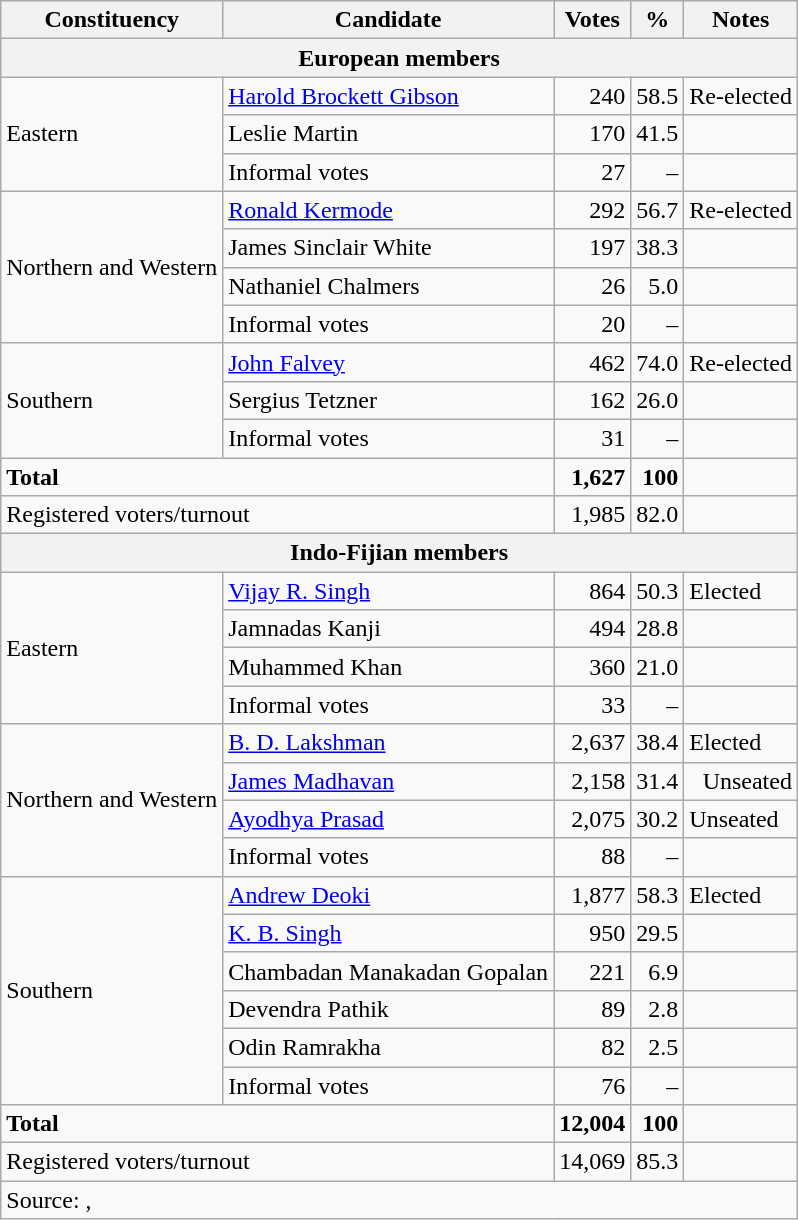<table class=wikitable style=text-align:right>
<tr>
<th>Constituency</th>
<th>Candidate</th>
<th>Votes</th>
<th>%</th>
<th>Notes</th>
</tr>
<tr>
<th colspan=5>European members</th>
</tr>
<tr>
<td align=left rowspan=3>Eastern</td>
<td align=left><a href='#'>Harold Brockett Gibson</a></td>
<td>240</td>
<td>58.5</td>
<td align=left>Re-elected</td>
</tr>
<tr>
<td align=left>Leslie Martin</td>
<td>170</td>
<td>41.5</td>
<td></td>
</tr>
<tr>
<td align=left>Informal votes</td>
<td>27</td>
<td>–</td>
<td></td>
</tr>
<tr>
<td align=left rowspan=4>Northern and Western</td>
<td align=left><a href='#'>Ronald Kermode</a></td>
<td>292</td>
<td>56.7</td>
<td align=left>Re-elected</td>
</tr>
<tr>
<td align=left>James Sinclair White</td>
<td>197</td>
<td>38.3</td>
<td></td>
</tr>
<tr>
<td align=left>Nathaniel Chalmers</td>
<td>26</td>
<td>5.0</td>
<td></td>
</tr>
<tr>
<td align=left>Informal votes</td>
<td>20</td>
<td>–</td>
<td></td>
</tr>
<tr>
<td align=left rowspan=3>Southern</td>
<td align=left><a href='#'>John Falvey</a></td>
<td>462</td>
<td>74.0</td>
<td align=left>Re-elected</td>
</tr>
<tr>
<td align=left>Sergius Tetzner</td>
<td>162</td>
<td>26.0</td>
<td></td>
</tr>
<tr>
<td align=left>Informal votes</td>
<td>31</td>
<td>–</td>
<td></td>
</tr>
<tr>
<td align=left colspan=2><strong>Total</strong></td>
<td><strong>1,627</strong></td>
<td><strong>100</strong></td>
<td></td>
</tr>
<tr>
<td align=left colspan=2>Registered voters/turnout</td>
<td>1,985</td>
<td>82.0</td>
<td></td>
</tr>
<tr>
<th colspan=5>Indo-Fijian members</th>
</tr>
<tr>
<td align=left rowspan=4>Eastern</td>
<td align=left><a href='#'>Vijay R. Singh</a></td>
<td>864</td>
<td>50.3</td>
<td align=left>Elected</td>
</tr>
<tr>
<td align=left>Jamnadas Kanji</td>
<td>494</td>
<td>28.8</td>
<td></td>
</tr>
<tr>
<td align=left>Muhammed Khan</td>
<td>360</td>
<td>21.0</td>
<td></td>
</tr>
<tr>
<td align=left>Informal votes</td>
<td>33</td>
<td>–</td>
<td></td>
</tr>
<tr>
<td align=left rowspan=4>Northern and Western</td>
<td align=left><a href='#'>B. D. Lakshman</a></td>
<td>2,637</td>
<td>38.4</td>
<td align=left>Elected</td>
</tr>
<tr>
<td align=left><a href='#'>James Madhavan</a></td>
<td>2,158</td>
<td>31.4</td>
<td>Unseated</td>
</tr>
<tr>
<td align=left><a href='#'>Ayodhya Prasad</a></td>
<td>2,075</td>
<td>30.2</td>
<td align=left>Unseated</td>
</tr>
<tr>
<td align=left>Informal votes</td>
<td>88</td>
<td>–</td>
<td></td>
</tr>
<tr>
<td align=left rowspan=6>Southern</td>
<td align=left><a href='#'>Andrew Deoki</a></td>
<td>1,877</td>
<td>58.3</td>
<td align=left>Elected</td>
</tr>
<tr>
<td align=left><a href='#'>K. B. Singh</a></td>
<td>950</td>
<td>29.5</td>
<td></td>
</tr>
<tr>
<td align=left>Chambadan Manakadan Gopalan</td>
<td>221</td>
<td>6.9</td>
<td></td>
</tr>
<tr>
<td align=left>Devendra Pathik</td>
<td>89</td>
<td>2.8</td>
<td></td>
</tr>
<tr>
<td align=left>Odin Ramrakha</td>
<td>82</td>
<td>2.5</td>
<td></td>
</tr>
<tr>
<td align=left>Informal votes</td>
<td>76</td>
<td>–</td>
<td></td>
</tr>
<tr>
<td align=left colspan=2><strong>Total</strong></td>
<td><strong>12,004</strong></td>
<td><strong>100</strong></td>
<td></td>
</tr>
<tr>
<td align=left colspan=2>Registered voters/turnout</td>
<td>14,069</td>
<td>85.3</td>
<td></td>
</tr>
<tr>
<td align=left colspan=5>Source: , </td>
</tr>
</table>
